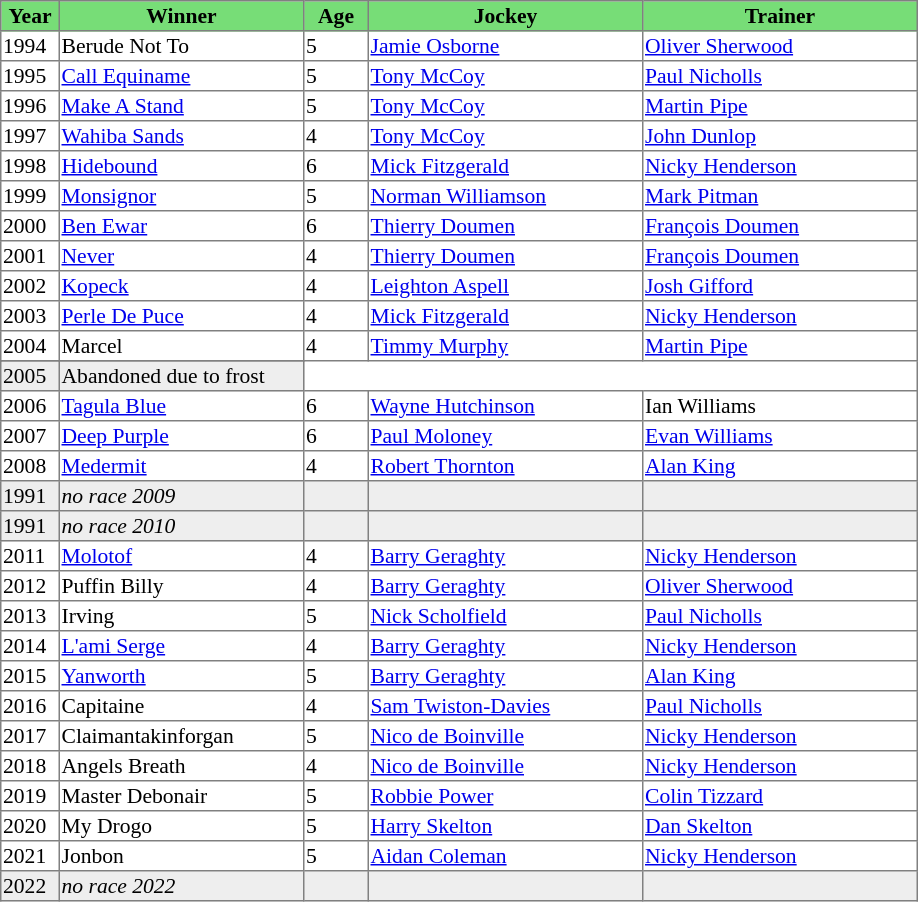<table class = "sortable" | border="1" style="border-collapse: collapse; font-size:90%">
<tr bgcolor="#77dd77" align="center">
<th style="width:36px"><strong>Year</strong><br></th>
<th style="width:160px"><strong>Winner</strong><br></th>
<th style="width:40px"><strong>Age</strong><br></th>
<th style="width:180px"><strong>Jockey</strong><br></th>
<th style="width:180px"><strong>Trainer</strong><br></th>
</tr>
<tr>
<td>1994</td>
<td>Berude Not To</td>
<td>5</td>
<td><a href='#'>Jamie Osborne</a></td>
<td><a href='#'>Oliver Sherwood</a></td>
</tr>
<tr>
<td>1995</td>
<td><a href='#'>Call Equiname</a></td>
<td>5</td>
<td><a href='#'>Tony McCoy</a></td>
<td><a href='#'>Paul Nicholls</a></td>
</tr>
<tr>
<td>1996</td>
<td><a href='#'>Make A Stand</a></td>
<td>5</td>
<td><a href='#'>Tony McCoy</a></td>
<td><a href='#'>Martin Pipe</a></td>
</tr>
<tr>
<td>1997</td>
<td><a href='#'>Wahiba Sands</a></td>
<td>4</td>
<td><a href='#'>Tony McCoy</a></td>
<td><a href='#'>John Dunlop</a></td>
</tr>
<tr>
<td>1998</td>
<td><a href='#'>Hidebound</a></td>
<td>6</td>
<td><a href='#'>Mick Fitzgerald</a></td>
<td><a href='#'>Nicky Henderson</a></td>
</tr>
<tr>
<td>1999</td>
<td><a href='#'>Monsignor</a></td>
<td>5</td>
<td><a href='#'>Norman Williamson</a></td>
<td><a href='#'>Mark Pitman</a></td>
</tr>
<tr>
<td>2000</td>
<td><a href='#'>Ben Ewar</a></td>
<td>6</td>
<td><a href='#'>Thierry Doumen</a></td>
<td><a href='#'>François Doumen</a></td>
</tr>
<tr>
<td>2001</td>
<td><a href='#'>Never</a></td>
<td>4</td>
<td><a href='#'>Thierry Doumen</a></td>
<td><a href='#'>François Doumen</a></td>
</tr>
<tr>
<td>2002</td>
<td><a href='#'>Kopeck</a></td>
<td>4</td>
<td><a href='#'>Leighton Aspell</a></td>
<td><a href='#'>Josh Gifford</a></td>
</tr>
<tr>
<td>2003</td>
<td><a href='#'>Perle De Puce</a></td>
<td>4</td>
<td><a href='#'>Mick Fitzgerald</a></td>
<td><a href='#'>Nicky Henderson</a></td>
</tr>
<tr>
<td>2004</td>
<td>Marcel</td>
<td>4</td>
<td><a href='#'>Timmy Murphy</a></td>
<td><a href='#'>Martin Pipe</a></td>
</tr>
<tr>
</tr>
<tr bgcolor="#eeeeee">
<td>2005<td>Abandoned due to frost</td></td>
</tr>
<tr>
<td>2006</td>
<td><a href='#'>Tagula Blue</a></td>
<td>6</td>
<td><a href='#'>Wayne Hutchinson</a></td>
<td>Ian Williams</td>
</tr>
<tr>
<td>2007</td>
<td><a href='#'>Deep Purple</a></td>
<td>6</td>
<td><a href='#'>Paul Moloney</a></td>
<td><a href='#'>Evan Williams</a></td>
</tr>
<tr>
<td>2008</td>
<td><a href='#'>Medermit</a></td>
<td>4</td>
<td><a href='#'>Robert Thornton</a></td>
<td><a href='#'>Alan King</a></td>
</tr>
<tr bgcolor="#eeeeee">
<td><span>1991</span></td>
<td><em>no race 2009</em> </td>
<td></td>
<td></td>
<td></td>
</tr>
<tr bgcolor="#eeeeee">
<td><span>1991</span></td>
<td><em>no race 2010</em> </td>
<td></td>
<td></td>
<td></td>
</tr>
<tr>
<td>2011</td>
<td><a href='#'>Molotof</a></td>
<td>4</td>
<td><a href='#'>Barry Geraghty</a></td>
<td><a href='#'>Nicky Henderson</a></td>
</tr>
<tr>
<td>2012</td>
<td>Puffin Billy</td>
<td>4</td>
<td><a href='#'>Barry Geraghty</a></td>
<td><a href='#'>Oliver Sherwood</a></td>
</tr>
<tr>
<td>2013</td>
<td>Irving</td>
<td>5</td>
<td><a href='#'>Nick Scholfield</a></td>
<td><a href='#'>Paul Nicholls</a></td>
</tr>
<tr>
<td>2014</td>
<td><a href='#'>L'ami Serge</a></td>
<td>4</td>
<td><a href='#'>Barry Geraghty</a></td>
<td><a href='#'>Nicky Henderson</a></td>
</tr>
<tr>
<td>2015</td>
<td><a href='#'>Yanworth</a></td>
<td>5</td>
<td><a href='#'>Barry Geraghty</a></td>
<td><a href='#'>Alan King</a></td>
</tr>
<tr>
<td>2016</td>
<td>Capitaine</td>
<td>4</td>
<td><a href='#'>Sam Twiston-Davies</a></td>
<td><a href='#'>Paul Nicholls</a></td>
</tr>
<tr>
<td>2017</td>
<td>Claimantakinforgan</td>
<td>5</td>
<td><a href='#'>Nico de Boinville</a></td>
<td><a href='#'>Nicky Henderson</a></td>
</tr>
<tr>
<td>2018</td>
<td>Angels Breath</td>
<td>4</td>
<td><a href='#'>Nico de Boinville</a></td>
<td><a href='#'>Nicky Henderson</a></td>
</tr>
<tr>
<td>2019</td>
<td>Master Debonair</td>
<td>5</td>
<td><a href='#'>Robbie Power</a></td>
<td><a href='#'>Colin Tizzard</a></td>
</tr>
<tr>
<td>2020</td>
<td>My Drogo</td>
<td>5</td>
<td><a href='#'>Harry Skelton</a></td>
<td><a href='#'>Dan Skelton</a></td>
</tr>
<tr>
<td>2021</td>
<td>Jonbon</td>
<td>5</td>
<td><a href='#'>Aidan Coleman</a></td>
<td><a href='#'>Nicky Henderson</a></td>
</tr>
<tr bgcolor="#eeeeee">
<td><span>2022</span></td>
<td><em>no race 2022</em> </td>
<td></td>
<td></td>
<td></td>
</tr>
</table>
